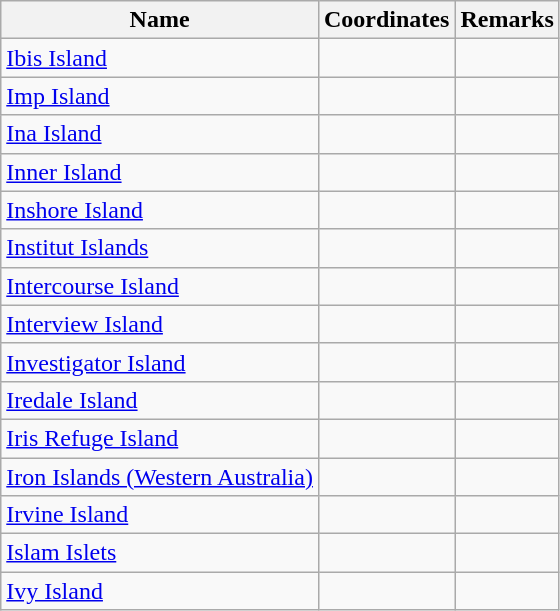<table class="wikitable">
<tr>
<th>Name</th>
<th>Coordinates</th>
<th>Remarks</th>
</tr>
<tr>
<td><a href='#'>Ibis Island</a></td>
<td></td>
<td></td>
</tr>
<tr>
<td><a href='#'>Imp Island</a></td>
<td></td>
<td></td>
</tr>
<tr>
<td><a href='#'>Ina Island</a></td>
<td></td>
<td></td>
</tr>
<tr>
<td><a href='#'>Inner Island</a></td>
<td></td>
<td></td>
</tr>
<tr>
<td><a href='#'>Inshore Island</a></td>
<td></td>
<td></td>
</tr>
<tr>
<td><a href='#'>Institut Islands</a></td>
<td></td>
<td></td>
</tr>
<tr>
<td><a href='#'>Intercourse Island</a></td>
<td></td>
<td></td>
</tr>
<tr>
<td><a href='#'>Interview Island</a></td>
<td></td>
<td></td>
</tr>
<tr>
<td><a href='#'>Investigator Island</a></td>
<td></td>
<td></td>
</tr>
<tr>
<td><a href='#'>Iredale Island</a></td>
<td></td>
<td></td>
</tr>
<tr>
<td><a href='#'>Iris Refuge Island</a></td>
<td></td>
<td></td>
</tr>
<tr>
<td><a href='#'>Iron Islands (Western Australia)</a></td>
<td></td>
<td></td>
</tr>
<tr>
<td><a href='#'>Irvine Island</a></td>
<td></td>
<td></td>
</tr>
<tr>
<td><a href='#'>Islam Islets</a></td>
<td></td>
<td></td>
</tr>
<tr>
<td><a href='#'>Ivy Island</a></td>
<td></td>
<td></td>
</tr>
</table>
